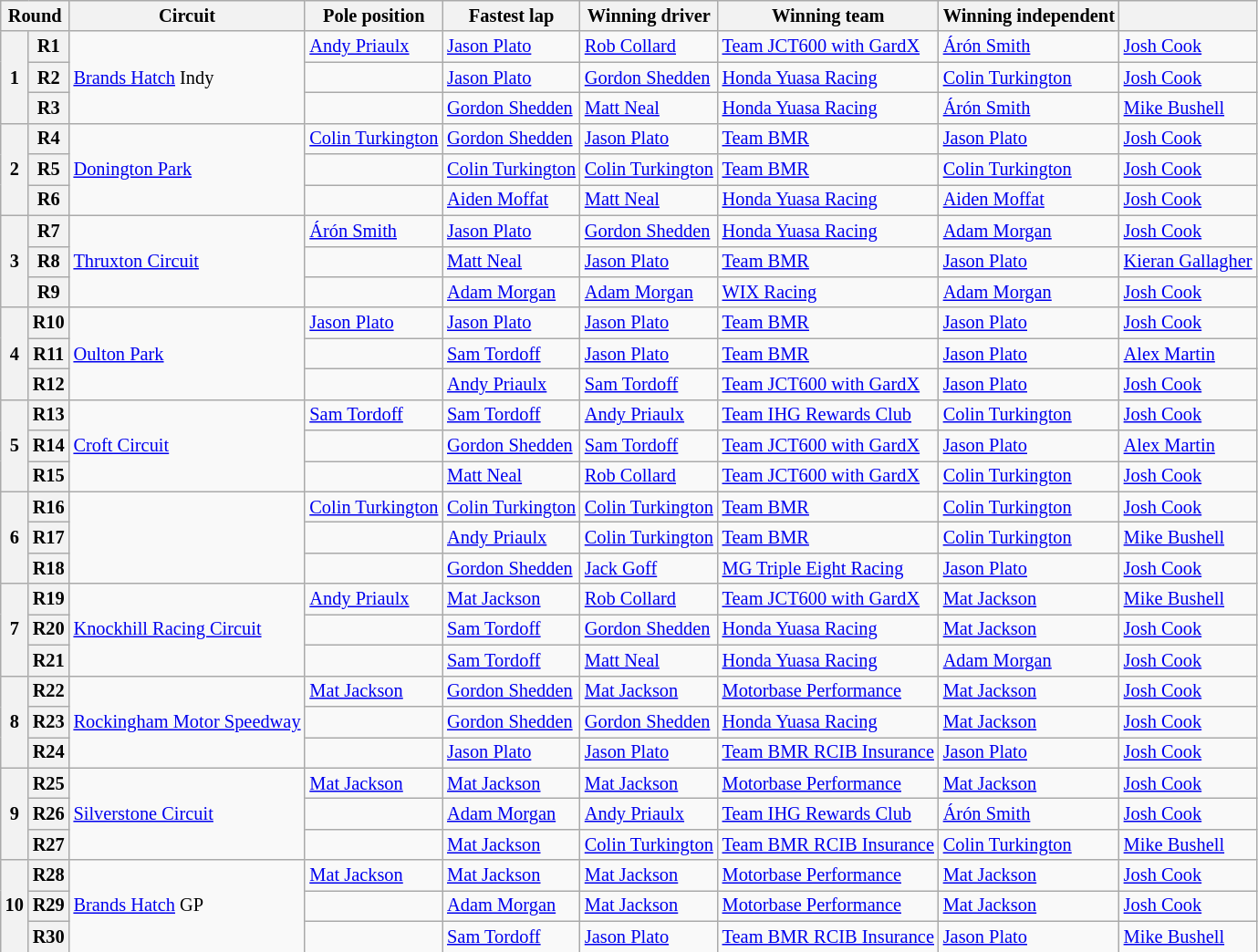<table class="wikitable" style="font-size: 85%">
<tr>
<th colspan=2>Round</th>
<th>Circuit</th>
<th>Pole position</th>
<th>Fastest lap</th>
<th>Winning driver</th>
<th>Winning team</th>
<th nowrap>Winning independent</th>
<th></th>
</tr>
<tr>
<th rowspan=3>1</th>
<th>R1</th>
<td rowspan=3><a href='#'>Brands Hatch</a> Indy</td>
<td> <a href='#'>Andy Priaulx</a></td>
<td> <a href='#'>Jason Plato</a></td>
<td> <a href='#'>Rob Collard</a></td>
<td><a href='#'>Team JCT600 with GardX</a></td>
<td> <a href='#'>Árón Smith</a></td>
<td> <a href='#'>Josh Cook</a></td>
</tr>
<tr>
<th>R2</th>
<td></td>
<td> <a href='#'>Jason Plato</a></td>
<td> <a href='#'>Gordon Shedden</a></td>
<td><a href='#'>Honda Yuasa Racing</a></td>
<td> <a href='#'>Colin Turkington</a></td>
<td> <a href='#'>Josh Cook</a></td>
</tr>
<tr>
<th>R3</th>
<td></td>
<td> <a href='#'>Gordon Shedden</a></td>
<td> <a href='#'>Matt Neal</a></td>
<td><a href='#'>Honda Yuasa Racing</a></td>
<td> <a href='#'>Árón Smith</a></td>
<td> <a href='#'>Mike Bushell</a></td>
</tr>
<tr>
<th rowspan=3>2</th>
<th>R4</th>
<td rowspan=3><a href='#'>Donington Park</a></td>
<td> <a href='#'>Colin Turkington</a></td>
<td> <a href='#'>Gordon Shedden</a></td>
<td> <a href='#'>Jason Plato</a></td>
<td><a href='#'>Team BMR</a></td>
<td> <a href='#'>Jason Plato</a></td>
<td> <a href='#'>Josh Cook</a></td>
</tr>
<tr>
<th>R5</th>
<td></td>
<td> <a href='#'>Colin Turkington</a></td>
<td> <a href='#'>Colin Turkington</a></td>
<td><a href='#'>Team BMR</a></td>
<td> <a href='#'>Colin Turkington</a></td>
<td> <a href='#'>Josh Cook</a></td>
</tr>
<tr>
<th>R6</th>
<td></td>
<td> <a href='#'>Aiden Moffat</a></td>
<td> <a href='#'>Matt Neal</a></td>
<td><a href='#'>Honda Yuasa Racing</a></td>
<td> <a href='#'>Aiden Moffat</a></td>
<td> <a href='#'>Josh Cook</a></td>
</tr>
<tr>
<th rowspan=3>3</th>
<th>R7</th>
<td rowspan=3><a href='#'>Thruxton Circuit</a></td>
<td> <a href='#'>Árón Smith</a></td>
<td> <a href='#'>Jason Plato</a></td>
<td> <a href='#'>Gordon Shedden</a></td>
<td><a href='#'>Honda Yuasa Racing</a></td>
<td> <a href='#'>Adam Morgan</a></td>
<td> <a href='#'>Josh Cook</a></td>
</tr>
<tr>
<th>R8</th>
<td></td>
<td> <a href='#'>Matt Neal</a></td>
<td> <a href='#'>Jason Plato</a></td>
<td><a href='#'>Team BMR</a></td>
<td> <a href='#'>Jason Plato</a></td>
<td nowrap> <a href='#'>Kieran Gallagher</a></td>
</tr>
<tr>
<th>R9</th>
<td></td>
<td> <a href='#'>Adam Morgan</a></td>
<td> <a href='#'>Adam Morgan</a></td>
<td><a href='#'>WIX Racing</a></td>
<td> <a href='#'>Adam Morgan</a></td>
<td> <a href='#'>Josh Cook</a></td>
</tr>
<tr>
<th rowspan=3>4</th>
<th>R10</th>
<td rowspan=3><a href='#'>Oulton Park</a></td>
<td> <a href='#'>Jason Plato</a></td>
<td> <a href='#'>Jason Plato</a></td>
<td> <a href='#'>Jason Plato</a></td>
<td><a href='#'>Team BMR</a></td>
<td> <a href='#'>Jason Plato</a></td>
<td> <a href='#'>Josh Cook</a></td>
</tr>
<tr>
<th>R11</th>
<td></td>
<td> <a href='#'>Sam Tordoff</a></td>
<td> <a href='#'>Jason Plato</a></td>
<td><a href='#'>Team BMR</a></td>
<td> <a href='#'>Jason Plato</a></td>
<td> <a href='#'>Alex Martin</a></td>
</tr>
<tr>
<th>R12</th>
<td></td>
<td> <a href='#'>Andy Priaulx</a></td>
<td> <a href='#'>Sam Tordoff</a></td>
<td><a href='#'>Team JCT600 with GardX</a></td>
<td> <a href='#'>Jason Plato</a></td>
<td> <a href='#'>Josh Cook</a></td>
</tr>
<tr>
<th rowspan=3>5</th>
<th>R13</th>
<td rowspan=3><a href='#'>Croft Circuit</a></td>
<td> <a href='#'>Sam Tordoff</a></td>
<td> <a href='#'>Sam Tordoff</a></td>
<td> <a href='#'>Andy Priaulx</a></td>
<td><a href='#'>Team IHG Rewards Club</a></td>
<td> <a href='#'>Colin Turkington</a></td>
<td> <a href='#'>Josh Cook</a></td>
</tr>
<tr>
<th>R14</th>
<td></td>
<td> <a href='#'>Gordon Shedden</a></td>
<td> <a href='#'>Sam Tordoff</a></td>
<td><a href='#'>Team JCT600 with GardX</a></td>
<td> <a href='#'>Jason Plato</a></td>
<td> <a href='#'>Alex Martin</a></td>
</tr>
<tr>
<th>R15</th>
<td></td>
<td> <a href='#'>Matt Neal</a></td>
<td> <a href='#'>Rob Collard</a></td>
<td><a href='#'>Team JCT600 with GardX</a></td>
<td> <a href='#'>Colin Turkington</a></td>
<td> <a href='#'>Josh Cook</a></td>
</tr>
<tr>
<th rowspan=3>6</th>
<th>R16</th>
<td rowspan=3></td>
<td nowrap> <a href='#'>Colin Turkington</a></td>
<td> <a href='#'>Colin Turkington</a></td>
<td> <a href='#'>Colin Turkington</a></td>
<td><a href='#'>Team BMR</a></td>
<td> <a href='#'>Colin Turkington</a></td>
<td> <a href='#'>Josh Cook</a></td>
</tr>
<tr>
<th>R17</th>
<td></td>
<td> <a href='#'>Andy Priaulx</a></td>
<td> <a href='#'>Colin Turkington</a></td>
<td><a href='#'>Team BMR</a></td>
<td> <a href='#'>Colin Turkington</a></td>
<td> <a href='#'>Mike Bushell</a></td>
</tr>
<tr>
<th>R18</th>
<td></td>
<td> <a href='#'>Gordon Shedden</a></td>
<td> <a href='#'>Jack Goff</a></td>
<td><a href='#'>MG Triple Eight Racing</a></td>
<td> <a href='#'>Jason Plato</a></td>
<td> <a href='#'>Josh Cook</a></td>
</tr>
<tr>
<th rowspan=3>7</th>
<th>R19</th>
<td rowspan=3><a href='#'>Knockhill Racing Circuit</a></td>
<td> <a href='#'>Andy Priaulx</a></td>
<td> <a href='#'>Mat Jackson</a></td>
<td> <a href='#'>Rob Collard</a></td>
<td><a href='#'>Team JCT600 with GardX</a></td>
<td> <a href='#'>Mat Jackson</a></td>
<td> <a href='#'>Mike Bushell</a></td>
</tr>
<tr>
<th>R20</th>
<td></td>
<td> <a href='#'>Sam Tordoff</a></td>
<td> <a href='#'>Gordon Shedden</a></td>
<td><a href='#'>Honda Yuasa Racing</a></td>
<td> <a href='#'>Mat Jackson</a></td>
<td> <a href='#'>Josh Cook</a></td>
</tr>
<tr>
<th>R21</th>
<td></td>
<td> <a href='#'>Sam Tordoff</a></td>
<td> <a href='#'>Matt Neal</a></td>
<td><a href='#'>Honda Yuasa Racing</a></td>
<td> <a href='#'>Adam Morgan</a></td>
<td> <a href='#'>Josh Cook</a></td>
</tr>
<tr>
<th rowspan=3>8</th>
<th>R22</th>
<td rowspan=3><a href='#'>Rockingham Motor Speedway</a></td>
<td> <a href='#'>Mat Jackson</a></td>
<td> <a href='#'>Gordon Shedden</a></td>
<td> <a href='#'>Mat Jackson</a></td>
<td><a href='#'>Motorbase Performance</a></td>
<td> <a href='#'>Mat Jackson</a></td>
<td> <a href='#'>Josh Cook</a></td>
</tr>
<tr>
<th>R23</th>
<td></td>
<td nowrap> <a href='#'>Gordon Shedden</a></td>
<td nowrap> <a href='#'>Gordon Shedden</a></td>
<td><a href='#'>Honda Yuasa Racing</a></td>
<td> <a href='#'>Mat Jackson</a></td>
<td> <a href='#'>Josh Cook</a></td>
</tr>
<tr>
<th>R24</th>
<td></td>
<td> <a href='#'>Jason Plato</a></td>
<td> <a href='#'>Jason Plato</a></td>
<td><a href='#'>Team BMR RCIB Insurance</a></td>
<td> <a href='#'>Jason Plato</a></td>
<td> <a href='#'>Josh Cook</a></td>
</tr>
<tr>
<th rowspan=3>9</th>
<th>R25</th>
<td rowspan=3><a href='#'>Silverstone Circuit</a></td>
<td> <a href='#'>Mat Jackson</a></td>
<td> <a href='#'>Mat Jackson</a></td>
<td> <a href='#'>Mat Jackson</a></td>
<td><a href='#'>Motorbase Performance</a></td>
<td> <a href='#'>Mat Jackson</a></td>
<td> <a href='#'>Josh Cook</a></td>
</tr>
<tr>
<th>R26</th>
<td></td>
<td> <a href='#'>Adam Morgan</a></td>
<td> <a href='#'>Andy Priaulx</a></td>
<td><a href='#'>Team IHG Rewards Club</a></td>
<td> <a href='#'>Árón Smith</a></td>
<td> <a href='#'>Josh Cook</a></td>
</tr>
<tr>
<th>R27</th>
<td></td>
<td> <a href='#'>Mat Jackson</a></td>
<td> <a href='#'>Colin Turkington</a></td>
<td><a href='#'>Team BMR RCIB Insurance</a></td>
<td nowrap> <a href='#'>Colin Turkington</a></td>
<td> <a href='#'>Mike Bushell</a></td>
</tr>
<tr>
<th rowspan=3>10</th>
<th>R28</th>
<td rowspan=3><a href='#'>Brands Hatch</a> GP</td>
<td> <a href='#'>Mat Jackson</a></td>
<td> <a href='#'>Mat Jackson</a></td>
<td> <a href='#'>Mat Jackson</a></td>
<td><a href='#'>Motorbase Performance</a></td>
<td> <a href='#'>Mat Jackson</a></td>
<td> <a href='#'>Josh Cook</a></td>
</tr>
<tr>
<th>R29</th>
<td></td>
<td> <a href='#'>Adam Morgan</a></td>
<td> <a href='#'>Mat Jackson</a></td>
<td><a href='#'>Motorbase Performance</a></td>
<td> <a href='#'>Mat Jackson</a></td>
<td> <a href='#'>Josh Cook</a></td>
</tr>
<tr>
<th>R30</th>
<td></td>
<td> <a href='#'>Sam Tordoff</a></td>
<td> <a href='#'>Jason Plato</a></td>
<td nowrap><a href='#'>Team BMR RCIB Insurance</a></td>
<td> <a href='#'>Jason Plato</a></td>
<td> <a href='#'>Mike Bushell</a></td>
</tr>
</table>
